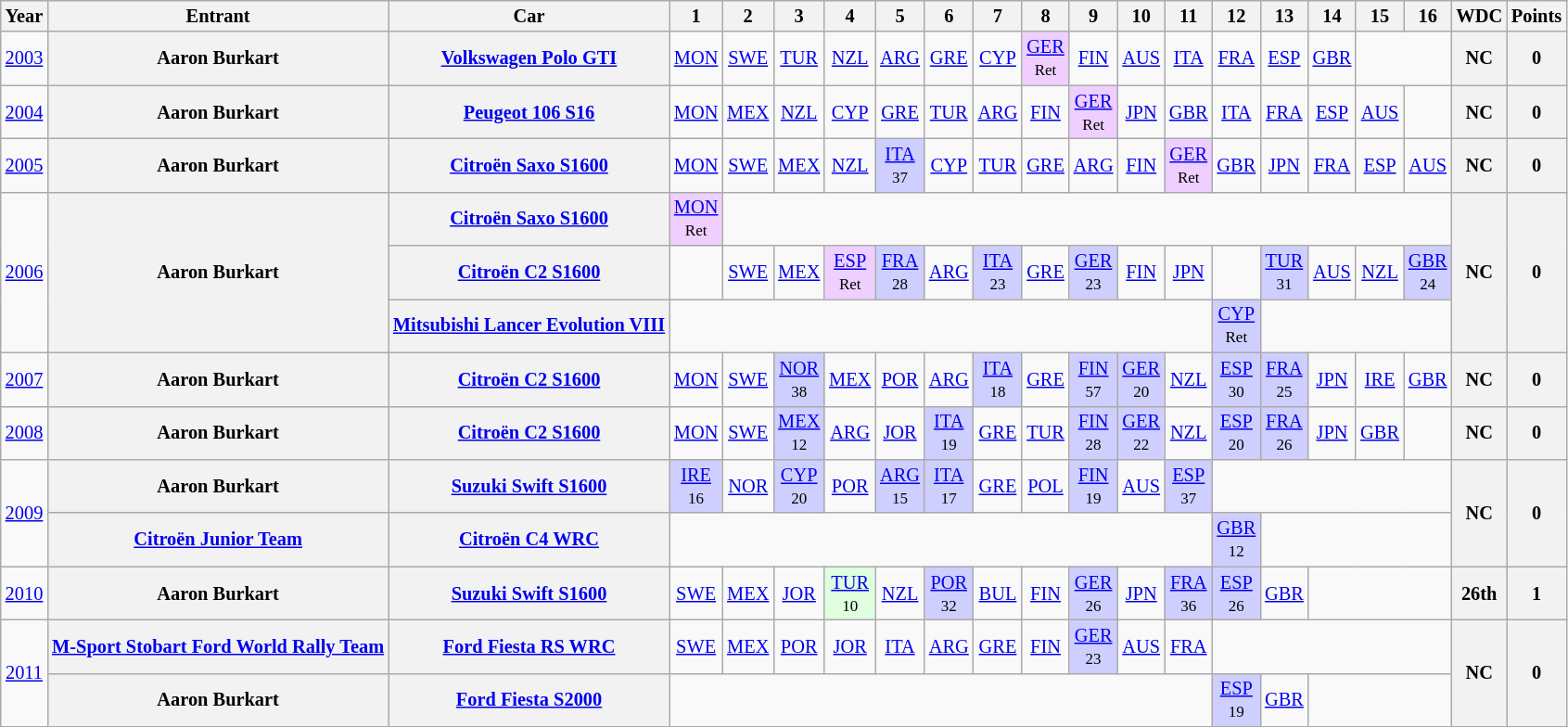<table class="wikitable" border="1" style="text-align:center; font-size:85%;">
<tr>
<th>Year</th>
<th>Entrant</th>
<th>Car</th>
<th>1</th>
<th>2</th>
<th>3</th>
<th>4</th>
<th>5</th>
<th>6</th>
<th>7</th>
<th>8</th>
<th>9</th>
<th>10</th>
<th>11</th>
<th>12</th>
<th>13</th>
<th>14</th>
<th>15</th>
<th>16</th>
<th>WDC</th>
<th>Points</th>
</tr>
<tr>
<td><a href='#'>2003</a></td>
<th nowrap>Aaron Burkart</th>
<th nowrap><a href='#'>Volkswagen Polo GTI</a></th>
<td><a href='#'>MON</a></td>
<td><a href='#'>SWE</a></td>
<td><a href='#'>TUR</a></td>
<td><a href='#'>NZL</a></td>
<td><a href='#'>ARG</a></td>
<td><a href='#'>GRE</a></td>
<td><a href='#'>CYP</a></td>
<td style="background:#EFCFFF;"><a href='#'>GER</a><br><small>Ret</small></td>
<td><a href='#'>FIN</a></td>
<td><a href='#'>AUS</a></td>
<td><a href='#'>ITA</a></td>
<td><a href='#'>FRA</a></td>
<td><a href='#'>ESP</a></td>
<td><a href='#'>GBR</a></td>
<td colspan=2></td>
<th>NC</th>
<th>0</th>
</tr>
<tr>
<td><a href='#'>2004</a></td>
<th nowrap>Aaron Burkart</th>
<th nowrap><a href='#'>Peugeot 106 S16</a></th>
<td><a href='#'>MON</a></td>
<td><a href='#'>MEX</a></td>
<td><a href='#'>NZL</a></td>
<td><a href='#'>CYP</a></td>
<td><a href='#'>GRE</a></td>
<td><a href='#'>TUR</a></td>
<td><a href='#'>ARG</a></td>
<td><a href='#'>FIN</a></td>
<td style="background:#EFCFFF;"><a href='#'>GER</a><br><small>Ret</small></td>
<td><a href='#'>JPN</a></td>
<td><a href='#'>GBR</a></td>
<td><a href='#'>ITA</a></td>
<td><a href='#'>FRA</a></td>
<td><a href='#'>ESP</a></td>
<td><a href='#'>AUS</a></td>
<td></td>
<th>NC</th>
<th>0</th>
</tr>
<tr>
<td><a href='#'>2005</a></td>
<th nowrap>Aaron Burkart</th>
<th nowrap><a href='#'>Citroën Saxo S1600</a></th>
<td><a href='#'>MON</a></td>
<td><a href='#'>SWE</a></td>
<td><a href='#'>MEX</a></td>
<td><a href='#'>NZL</a></td>
<td style="background:#CFCFFF;"><a href='#'>ITA</a><br><small>37</small></td>
<td><a href='#'>CYP</a></td>
<td><a href='#'>TUR</a></td>
<td><a href='#'>GRE</a></td>
<td><a href='#'>ARG</a></td>
<td><a href='#'>FIN</a></td>
<td style="background:#EFCFFF;"><a href='#'>GER</a><br><small>Ret</small></td>
<td><a href='#'>GBR</a></td>
<td><a href='#'>JPN</a></td>
<td><a href='#'>FRA</a></td>
<td><a href='#'>ESP</a></td>
<td><a href='#'>AUS</a></td>
<th>NC</th>
<th>0</th>
</tr>
<tr>
<td rowspan=3><a href='#'>2006</a></td>
<th rowspan=3 nowrap>Aaron Burkart</th>
<th nowrap><a href='#'>Citroën Saxo S1600</a></th>
<td style="background:#EFCFFF;"><a href='#'>MON</a><br><small>Ret</small></td>
<td colspan=15></td>
<th rowspan=3>NC</th>
<th rowspan=3>0</th>
</tr>
<tr>
<th nowrap><a href='#'>Citroën C2 S1600</a></th>
<td></td>
<td><a href='#'>SWE</a></td>
<td><a href='#'>MEX</a></td>
<td style="background:#EFCFFF;"><a href='#'>ESP</a><br><small>Ret</small></td>
<td style="background:#CFCFFF;"><a href='#'>FRA</a><br><small>28</small></td>
<td><a href='#'>ARG</a></td>
<td style="background:#CFCFFF;"><a href='#'>ITA</a><br><small>23</small></td>
<td><a href='#'>GRE</a></td>
<td style="background:#CFCFFF;"><a href='#'>GER</a><br><small>23</small></td>
<td><a href='#'>FIN</a></td>
<td><a href='#'>JPN</a></td>
<td></td>
<td style="background:#CFCFFF;"><a href='#'>TUR</a><br><small>31</small></td>
<td><a href='#'>AUS</a></td>
<td><a href='#'>NZL</a></td>
<td style="background:#CFCFFF;"><a href='#'>GBR</a><br><small>24</small></td>
</tr>
<tr>
<th nowrap><a href='#'>Mitsubishi Lancer Evolution VIII</a></th>
<td colspan=11></td>
<td style="background:#CFCFFF;"><a href='#'>CYP</a><br><small>Ret</small></td>
<td colspan=4></td>
</tr>
<tr>
<td><a href='#'>2007</a></td>
<th nowrap>Aaron Burkart</th>
<th nowrap><a href='#'>Citroën C2 S1600</a></th>
<td><a href='#'>MON</a></td>
<td><a href='#'>SWE</a></td>
<td style="background:#CFCFFF;"><a href='#'>NOR</a><br><small>38</small></td>
<td><a href='#'>MEX</a></td>
<td><a href='#'>POR</a></td>
<td><a href='#'>ARG</a></td>
<td style="background:#CFCFFF;"><a href='#'>ITA</a><br><small>18</small></td>
<td><a href='#'>GRE</a></td>
<td style="background:#CFCFFF;"><a href='#'>FIN</a><br><small>57</small></td>
<td style="background:#CFCFFF;"><a href='#'>GER</a><br><small>20</small></td>
<td><a href='#'>NZL</a></td>
<td style="background:#CFCFFF;"><a href='#'>ESP</a><br><small>30</small></td>
<td style="background:#CFCFFF;"><a href='#'>FRA</a><br><small>25</small></td>
<td><a href='#'>JPN</a></td>
<td><a href='#'>IRE</a></td>
<td><a href='#'>GBR</a></td>
<th>NC</th>
<th>0</th>
</tr>
<tr>
<td><a href='#'>2008</a></td>
<th nowrap>Aaron Burkart</th>
<th nowrap><a href='#'>Citroën C2 S1600</a></th>
<td><a href='#'>MON</a></td>
<td><a href='#'>SWE</a></td>
<td style="background:#CFCFFF;"><a href='#'>MEX</a><br><small>12</small></td>
<td><a href='#'>ARG</a></td>
<td><a href='#'>JOR</a></td>
<td style="background:#CFCFFF;"><a href='#'>ITA</a><br><small>19</small></td>
<td><a href='#'>GRE</a></td>
<td><a href='#'>TUR</a></td>
<td style="background:#CFCFFF;"><a href='#'>FIN</a><br><small>28</small></td>
<td style="background:#CFCFFF;"><a href='#'>GER</a><br><small>22</small></td>
<td><a href='#'>NZL</a></td>
<td style="background:#CFCFFF;"><a href='#'>ESP</a><br><small>20</small></td>
<td style="background:#CFCFFF;"><a href='#'>FRA</a><br><small>26</small></td>
<td><a href='#'>JPN</a></td>
<td><a href='#'>GBR</a></td>
<td></td>
<th>NC</th>
<th>0</th>
</tr>
<tr>
<td rowspan=2><a href='#'>2009</a></td>
<th nowrap>Aaron Burkart</th>
<th nowrap><a href='#'>Suzuki Swift S1600</a></th>
<td style="background:#CFCFFF;"><a href='#'>IRE</a><br><small>16</small></td>
<td><a href='#'>NOR</a></td>
<td style="background:#CFCFFF;"><a href='#'>CYP</a><br><small>20</small></td>
<td><a href='#'>POR</a></td>
<td style="background:#CFCFFF;"><a href='#'>ARG</a><br><small>15</small></td>
<td style="background:#CFCFFF;"><a href='#'>ITA</a><br><small>17</small></td>
<td><a href='#'>GRE</a></td>
<td><a href='#'>POL</a></td>
<td style="background:#CFCFFF;"><a href='#'>FIN</a><br><small>19</small></td>
<td><a href='#'>AUS</a></td>
<td style="background:#CFCFFF;"><a href='#'>ESP</a><br><small>37</small></td>
<td colspan=5></td>
<th rowspan=2>NC</th>
<th rowspan=2>0</th>
</tr>
<tr>
<th nowrap><a href='#'>Citroën Junior Team</a></th>
<th nowrap><a href='#'>Citroën C4 WRC</a></th>
<td colspan=11></td>
<td style="background:#CFCFFF;"><a href='#'>GBR</a><br><small>12</small></td>
<td colspan=4></td>
</tr>
<tr>
<td><a href='#'>2010</a></td>
<th nowrap>Aaron Burkart</th>
<th nowrap><a href='#'>Suzuki Swift S1600</a></th>
<td><a href='#'>SWE</a></td>
<td><a href='#'>MEX</a></td>
<td><a href='#'>JOR</a></td>
<td style="background:#DFFFDF;"><a href='#'>TUR</a><br><small>10</small></td>
<td><a href='#'>NZL</a></td>
<td style="background:#CFCFFF;"><a href='#'>POR</a><br><small>32</small></td>
<td><a href='#'>BUL</a></td>
<td><a href='#'>FIN</a></td>
<td style="background:#CFCFFF;"><a href='#'>GER</a><br><small>26</small></td>
<td><a href='#'>JPN</a></td>
<td style="background:#CFCFFF;"><a href='#'>FRA</a><br><small>36</small></td>
<td style="background:#CFCFFF;"><a href='#'>ESP</a><br><small>26</small></td>
<td><a href='#'>GBR</a></td>
<td colspan=3></td>
<th>26th</th>
<th>1</th>
</tr>
<tr>
<td rowspan=2><a href='#'>2011</a></td>
<th nowrap><a href='#'>M-Sport Stobart Ford World Rally Team</a></th>
<th nowrap><a href='#'>Ford Fiesta RS WRC</a></th>
<td><a href='#'>SWE</a></td>
<td><a href='#'>MEX</a></td>
<td><a href='#'>POR</a></td>
<td><a href='#'>JOR</a></td>
<td><a href='#'>ITA</a></td>
<td><a href='#'>ARG</a></td>
<td><a href='#'>GRE</a></td>
<td><a href='#'>FIN</a></td>
<td style="background:#CFCFFF;"><a href='#'>GER</a><br><small>23</small></td>
<td><a href='#'>AUS</a></td>
<td><a href='#'>FRA</a></td>
<td colspan=5></td>
<th rowspan=2>NC</th>
<th rowspan=2>0</th>
</tr>
<tr>
<th nowrap>Aaron Burkart</th>
<th nowrap><a href='#'>Ford Fiesta S2000</a></th>
<td colspan=11></td>
<td style="background:#CFCFFF;"><a href='#'>ESP</a><br><small>19</small></td>
<td><a href='#'>GBR</a></td>
<td colspan=3></td>
</tr>
</table>
